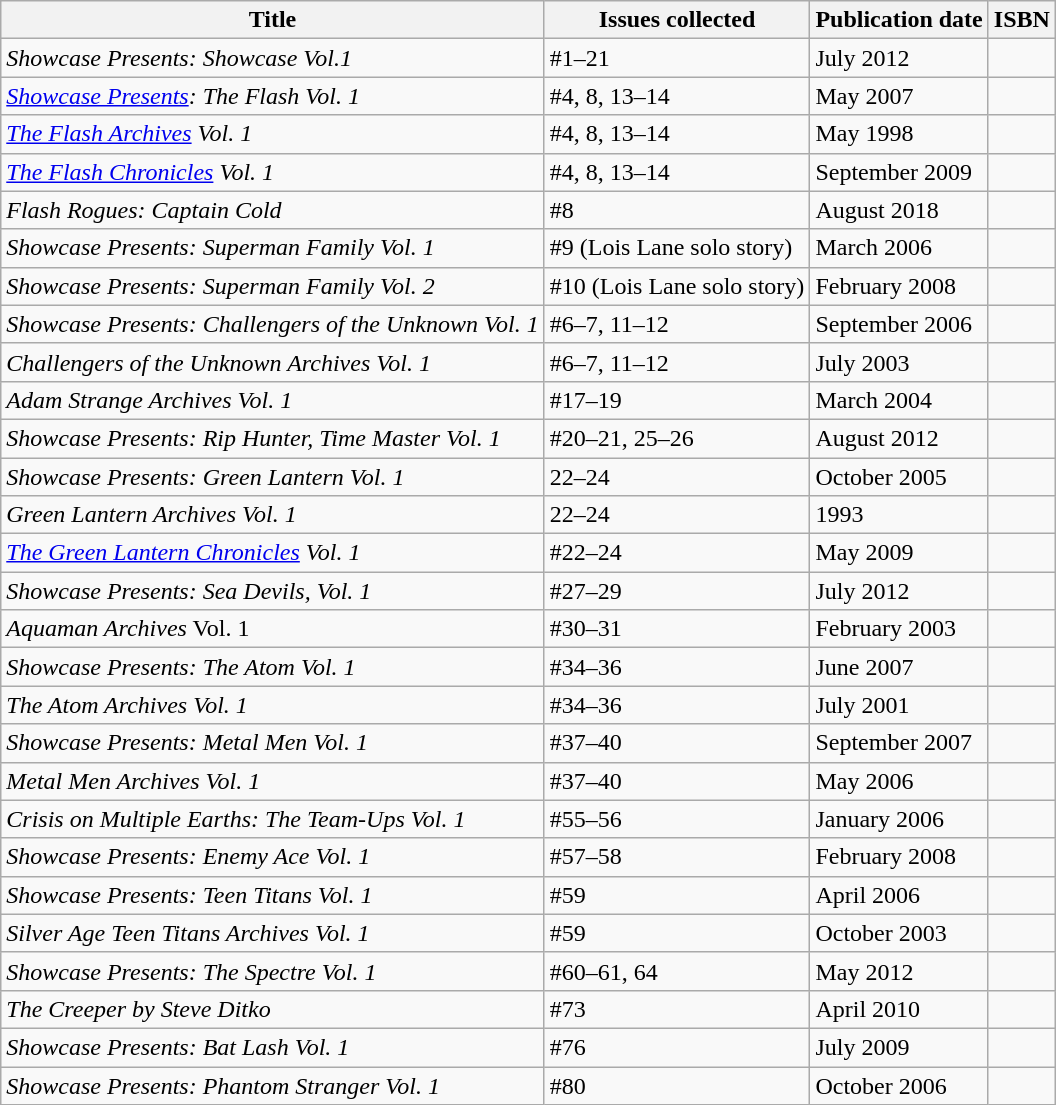<table class="wikitable">
<tr>
<th>Title</th>
<th>Issues collected</th>
<th>Publication date</th>
<th>ISBN</th>
</tr>
<tr>
<td><em>Showcase Presents: Showcase Vol.1</em></td>
<td>#1–21</td>
<td>July 2012</td>
<td></td>
</tr>
<tr>
<td><em><a href='#'>Showcase Presents</a>: The Flash Vol. 1</em></td>
<td>#4, 8, 13–14</td>
<td>May 2007</td>
<td></td>
</tr>
<tr>
<td><em><a href='#'>The Flash Archives</a> Vol. 1</em></td>
<td>#4, 8, 13–14</td>
<td>May 1998</td>
<td></td>
</tr>
<tr>
<td><em><a href='#'>The Flash Chronicles</a> Vol. 1</em></td>
<td>#4, 8, 13–14</td>
<td>September 2009</td>
<td></td>
</tr>
<tr>
<td><em>Flash Rogues: Captain Cold</em></td>
<td>#8</td>
<td>August 2018</td>
<td></td>
</tr>
<tr>
<td><em>Showcase Presents: Superman Family Vol. 1</em></td>
<td>#9 (Lois Lane solo story)</td>
<td>March 2006</td>
<td></td>
</tr>
<tr>
<td><em>Showcase Presents: Superman Family Vol. 2</em></td>
<td>#10 (Lois Lane solo story)</td>
<td>February 2008</td>
<td></td>
</tr>
<tr>
<td><em>Showcase Presents: Challengers of the Unknown Vol. 1</em></td>
<td>#6–7, 11–12</td>
<td>September 2006</td>
<td></td>
</tr>
<tr>
<td><em>Challengers of the Unknown Archives Vol. 1</em></td>
<td>#6–7, 11–12</td>
<td>July 2003</td>
<td></td>
</tr>
<tr>
<td><em>Adam Strange Archives Vol. 1</em></td>
<td>#17–19</td>
<td>March 2004</td>
<td></td>
</tr>
<tr>
<td><em>Showcase Presents: Rip Hunter, Time Master Vol. 1</em></td>
<td>#20–21, 25–26</td>
<td>August 2012</td>
<td></td>
</tr>
<tr>
<td><em>Showcase Presents: Green Lantern Vol. 1</em></td>
<td>22–24</td>
<td>October 2005</td>
<td></td>
</tr>
<tr>
<td><em>Green Lantern Archives Vol. 1</em></td>
<td>22–24</td>
<td>1993</td>
<td></td>
</tr>
<tr>
<td><em><a href='#'>The Green Lantern Chronicles</a> Vol. 1</em></td>
<td>#22–24</td>
<td>May 2009</td>
<td></td>
</tr>
<tr>
<td><em>Showcase Presents: Sea Devils, Vol. 1</em></td>
<td>#27–29</td>
<td>July 2012</td>
<td></td>
</tr>
<tr>
<td><em>Aquaman Archives</em> Vol. 1</td>
<td>#30–31</td>
<td>February 2003</td>
<td></td>
</tr>
<tr>
<td><em>Showcase Presents: The Atom Vol. 1</em></td>
<td>#34–36</td>
<td>June 2007</td>
<td></td>
</tr>
<tr>
<td><em>The Atom Archives Vol. 1</em></td>
<td>#34–36</td>
<td>July 2001</td>
<td></td>
</tr>
<tr>
<td><em>Showcase Presents: Metal Men Vol. 1</em></td>
<td>#37–40</td>
<td>September 2007</td>
<td></td>
</tr>
<tr>
<td><em>Metal Men Archives Vol. 1</em></td>
<td>#37–40</td>
<td>May 2006</td>
<td></td>
</tr>
<tr>
<td><em>Crisis on Multiple Earths: The Team-Ups Vol. 1</em></td>
<td>#55–56</td>
<td>January 2006</td>
<td></td>
</tr>
<tr>
<td><em>Showcase Presents: Enemy Ace Vol. 1</em></td>
<td>#57–58</td>
<td>February 2008</td>
<td></td>
</tr>
<tr>
<td><em>Showcase Presents: Teen Titans Vol. 1</em></td>
<td>#59</td>
<td>April 2006</td>
<td></td>
</tr>
<tr>
<td><em>Silver Age Teen Titans Archives Vol. 1</em></td>
<td>#59</td>
<td>October 2003</td>
<td></td>
</tr>
<tr>
<td><em>Showcase Presents: The Spectre Vol. 1</em></td>
<td>#60–61, 64</td>
<td>May 2012</td>
<td></td>
</tr>
<tr>
<td><em>The Creeper by Steve Ditko</em></td>
<td>#73</td>
<td>April 2010</td>
<td></td>
</tr>
<tr>
<td><em>Showcase Presents: Bat Lash Vol. 1</em></td>
<td>#76</td>
<td>July 2009</td>
<td></td>
</tr>
<tr>
<td><em>Showcase Presents: Phantom Stranger Vol. 1</em></td>
<td>#80</td>
<td>October 2006</td>
<td></td>
</tr>
</table>
